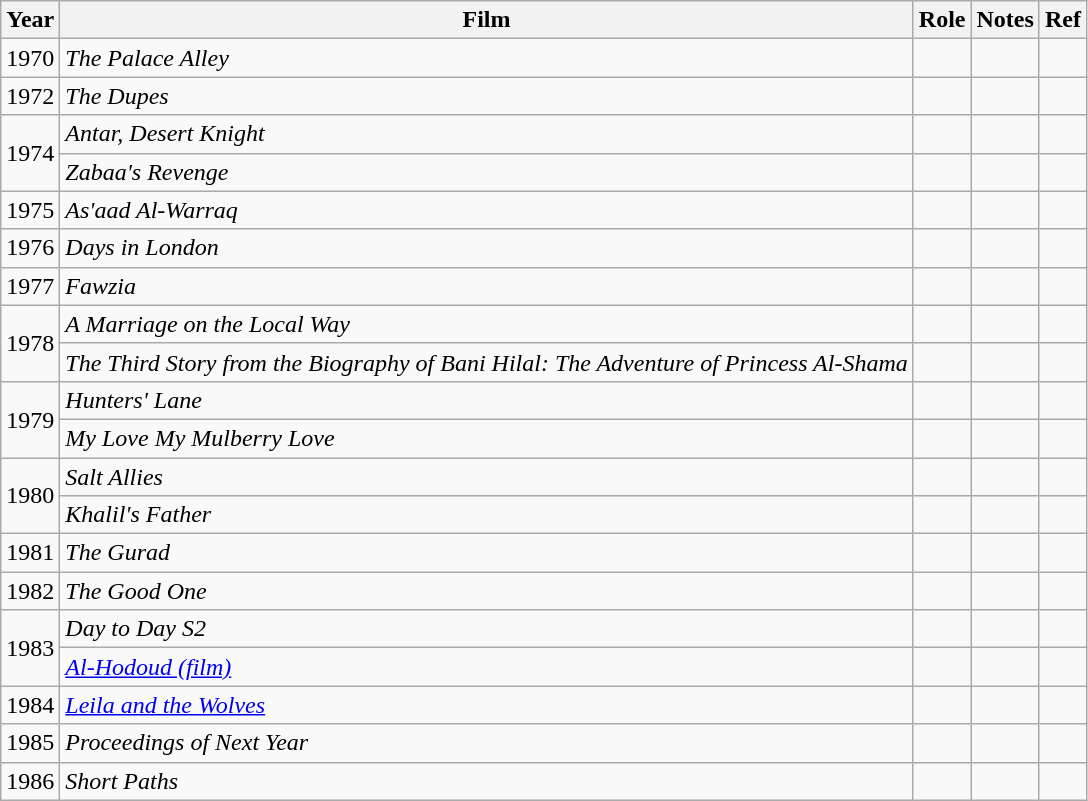<table class="wikitable">
<tr>
<th>Year</th>
<th>Film</th>
<th>Role</th>
<th>Notes</th>
<th>Ref</th>
</tr>
<tr>
<td>1970</td>
<td><em>The Palace Alley</em></td>
<td></td>
<td></td>
<td></td>
</tr>
<tr>
<td>1972</td>
<td><em>The Dupes</em></td>
<td></td>
<td></td>
<td></td>
</tr>
<tr>
<td rowspan="2">1974</td>
<td><em>Antar, Desert Knight</em></td>
<td></td>
<td></td>
<td></td>
</tr>
<tr>
<td><em>Zabaa's Revenge</em></td>
<td></td>
<td></td>
<td></td>
</tr>
<tr>
<td>1975</td>
<td><em>As'aad Al-Warraq</em></td>
<td></td>
<td></td>
<td></td>
</tr>
<tr>
<td>1976</td>
<td><em>Days in London</em></td>
<td></td>
<td></td>
<td></td>
</tr>
<tr>
<td>1977</td>
<td><em>Fawzia</em></td>
<td></td>
<td></td>
<td></td>
</tr>
<tr>
<td rowspan="2">1978</td>
<td><em>A Marriage on the Local Way</em></td>
<td></td>
<td></td>
<td></td>
</tr>
<tr>
<td><em>The Third Story from the Biography of Bani Hilal: The Adventure of Princess Al-Shama</em></td>
<td></td>
<td></td>
<td></td>
</tr>
<tr>
<td rowspan="2">1979</td>
<td><em>Hunters' Lane</em></td>
<td></td>
<td></td>
<td></td>
</tr>
<tr>
<td><em>My Love My Mulberry Love</em></td>
<td></td>
<td></td>
<td></td>
</tr>
<tr>
<td rowspan="2">1980</td>
<td><em>Salt Allies</em></td>
<td></td>
<td></td>
<td></td>
</tr>
<tr>
<td><em>Khalil's Father</em></td>
<td></td>
<td></td>
<td></td>
</tr>
<tr>
<td>1981</td>
<td><em>The Gurad</em></td>
<td></td>
<td></td>
<td></td>
</tr>
<tr>
<td>1982</td>
<td><em>The Good One</em></td>
<td></td>
<td></td>
<td></td>
</tr>
<tr>
<td rowspan="2">1983</td>
<td><em>Day to Day S2</em></td>
<td></td>
<td></td>
<td></td>
</tr>
<tr>
<td><em><a href='#'>Al-Hodoud (film)</a></em></td>
<td></td>
<td></td>
<td></td>
</tr>
<tr>
<td>1984</td>
<td><em><a href='#'>Leila and the Wolves</a></em></td>
<td></td>
<td></td>
<td></td>
</tr>
<tr>
<td>1985</td>
<td><em>Proceedings of Next Year</em></td>
<td></td>
<td></td>
<td></td>
</tr>
<tr>
<td>1986</td>
<td><em>Short Paths</em></td>
<td></td>
<td></td>
<td></td>
</tr>
</table>
